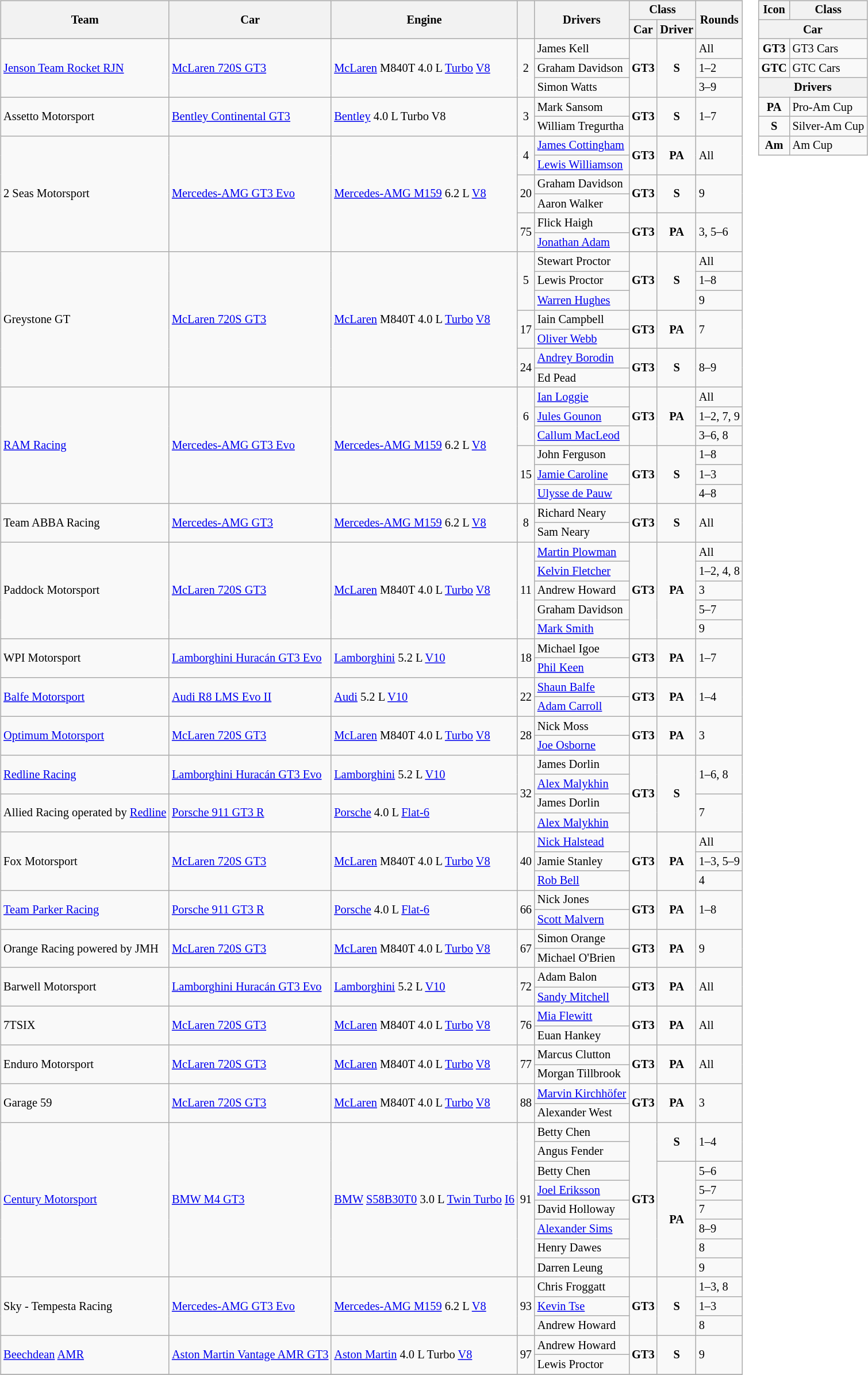<table>
<tr>
<td><br><table class="wikitable" style="font-size:85%">
<tr>
<th rowspan=2>Team</th>
<th rowspan=2>Car</th>
<th rowspan=2>Engine</th>
<th rowspan=2></th>
<th rowspan=2>Drivers</th>
<th colspan=2>Class</th>
<th rowspan=2>Rounds</th>
</tr>
<tr>
<th>Car</th>
<th>Driver</th>
</tr>
<tr>
<td rowspan=3> <a href='#'>Jenson Team Rocket RJN</a></td>
<td rowspan=3><a href='#'>McLaren 720S GT3</a></td>
<td rowspan=3><a href='#'>McLaren</a> M840T 4.0 L <a href='#'>Turbo</a> <a href='#'>V8</a></td>
<td rowspan=3 align=center>2</td>
<td> James Kell</td>
<td rowspan=3 align=center><strong><span>GT3</span></strong></td>
<td rowspan=3 align=center><strong><span>S</span></strong></td>
<td>All</td>
</tr>
<tr>
<td> Graham Davidson</td>
<td>1–2</td>
</tr>
<tr>
<td> Simon Watts</td>
<td>3–9</td>
</tr>
<tr>
<td rowspan=2> Assetto Motorsport</td>
<td rowspan=2><a href='#'>Bentley Continental GT3</a></td>
<td rowspan=2><a href='#'>Bentley</a> 4.0 L Turbo V8</td>
<td rowspan=2 align=center>3</td>
<td> Mark Sansom</td>
<td rowspan=2 align=center><strong><span>GT3</span></strong></td>
<td rowspan=2 align=center><strong><span>S</span></strong></td>
<td rowspan=2>1–7</td>
</tr>
<tr>
<td> William Tregurtha</td>
</tr>
<tr>
<td rowspan="6"> 2 Seas Motorsport</td>
<td rowspan="6"><a href='#'>Mercedes-AMG GT3 Evo</a></td>
<td rowspan="6"><a href='#'>Mercedes-AMG M159</a> 6.2 L <a href='#'>V8</a></td>
<td rowspan=2 align="center">4</td>
<td nowrap> <a href='#'>James Cottingham</a></td>
<td rowspan=2 align=center><strong><span>GT3</span></strong></td>
<td rowspan=2 align=center><strong><span>PA</span></strong></td>
<td rowspan=2>All</td>
</tr>
<tr>
<td> <a href='#'>Lewis Williamson</a></td>
</tr>
<tr>
<td rowspan="2" align=center>20</td>
<td> Graham Davidson</td>
<td rowspan="2" align=center><strong><span>GT3</span></strong></td>
<td rowspan="2" align=center><strong><span>S</span></strong></td>
<td rowspan="2">9</td>
</tr>
<tr>
<td> Aaron Walker</td>
</tr>
<tr>
<td rowspan=2 align="center">75</td>
<td> Flick Haigh</td>
<td rowspan=2 align=center><strong><span>GT3</span></strong></td>
<td rowspan=2 align=center><strong><span>PA</span></strong></td>
<td rowspan=2>3, 5–6</td>
</tr>
<tr>
<td> <a href='#'>Jonathan Adam</a></td>
</tr>
<tr>
<td rowspan="7"> Greystone GT</td>
<td rowspan="7"><a href='#'>McLaren 720S GT3</a></td>
<td rowspan="7"><a href='#'>McLaren</a> M840T 4.0 L <a href='#'>Turbo</a> <a href='#'>V8</a></td>
<td rowspan="3" align=center>5</td>
<td> Stewart Proctor</td>
<td rowspan="3" align=center><strong><span>GT3</span></strong></td>
<td rowspan="3" align=center><strong><span>S</span></strong></td>
<td>All</td>
</tr>
<tr>
<td> Lewis Proctor</td>
<td>1–8</td>
</tr>
<tr>
<td> <a href='#'>Warren Hughes</a></td>
<td>9</td>
</tr>
<tr>
<td rowspan=2 align=center>17</td>
<td> Iain Campbell</td>
<td rowspan=2 align=center><strong><span>GT3</span></strong></td>
<td rowspan=2 align=center><strong><span>PA</span></strong></td>
<td rowspan="2">7</td>
</tr>
<tr>
<td> <a href='#'>Oliver Webb</a></td>
</tr>
<tr>
<td rowspan=2 align=center>24</td>
<td> <a href='#'>Andrey Borodin</a></td>
<td rowspan=2 align=center><strong><span>GT3</span></strong></td>
<td rowspan=2 align=center><strong><span>S</span></strong></td>
<td rowspan="2">8–9</td>
</tr>
<tr>
<td> Ed Pead</td>
</tr>
<tr>
<td rowspan="6"> <a href='#'>RAM Racing</a></td>
<td rowspan="6"><a href='#'>Mercedes-AMG GT3 Evo</a></td>
<td rowspan="6"><a href='#'>Mercedes-AMG M159</a> 6.2 L <a href='#'>V8</a></td>
<td rowspan="3" align="center">6</td>
<td> <a href='#'>Ian Loggie</a></td>
<td rowspan="3" align="center"><strong><span>GT3</span></strong></td>
<td rowspan="3" align="center"><strong><span>PA</span></strong></td>
<td>All</td>
</tr>
<tr>
<td> <a href='#'>Jules Gounon</a></td>
<td>1–2, 7, 9</td>
</tr>
<tr>
<td> <a href='#'>Callum MacLeod</a></td>
<td>3–6, 8</td>
</tr>
<tr>
<td rowspan="3" align="center">15</td>
<td> John Ferguson</td>
<td rowspan="3" align="center"><strong><span>GT3</span></strong></td>
<td rowspan="3" align="center"><strong><span>S</span></strong></td>
<td>1–8</td>
</tr>
<tr>
<td> <a href='#'>Jamie Caroline</a></td>
<td>1–3</td>
</tr>
<tr>
<td> <a href='#'>Ulysse de Pauw</a></td>
<td>4–8</td>
</tr>
<tr>
<td rowspan=2> Team ABBA Racing</td>
<td rowspan=2><a href='#'>Mercedes-AMG GT3</a></td>
<td rowspan=2><a href='#'>Mercedes-AMG M159</a> 6.2 L <a href='#'>V8</a></td>
<td rowspan=2 align=center>8</td>
<td> Richard Neary</td>
<td rowspan=2 align="center"><strong><span>GT3</span></strong></td>
<td rowspan=2 align="center"><strong><span>S</span></strong></td>
<td rowspan=2>All</td>
</tr>
<tr>
<td> Sam Neary</td>
</tr>
<tr>
<td rowspan="5"> Paddock Motorsport</td>
<td rowspan="5"><a href='#'>McLaren 720S GT3</a></td>
<td rowspan="5"><a href='#'>McLaren</a> M840T 4.0 L <a href='#'>Turbo</a> <a href='#'>V8</a></td>
<td rowspan="5" align="center">11</td>
<td> <a href='#'>Martin Plowman</a></td>
<td rowspan="5" align="center"><strong><span>GT3</span></strong></td>
<td rowspan="5" align="center"><strong><span>PA</span></strong></td>
<td>All</td>
</tr>
<tr>
<td> <a href='#'>Kelvin Fletcher</a></td>
<td>1–2, 4, 8</td>
</tr>
<tr>
<td> Andrew Howard</td>
<td>3</td>
</tr>
<tr>
<td> Graham Davidson</td>
<td>5–7</td>
</tr>
<tr>
<td> <a href='#'>Mark Smith</a></td>
<td>9</td>
</tr>
<tr>
<td rowspan="2"> WPI Motorsport</td>
<td rowspan="2"><a href='#'>Lamborghini Huracán GT3 Evo</a></td>
<td rowspan="2"><a href='#'>Lamborghini</a> 5.2 L <a href='#'>V10</a></td>
<td rowspan="2" align="center">18</td>
<td> Michael Igoe</td>
<td rowspan="2" align="center"><strong><span>GT3</span></strong></td>
<td rowspan="2" align="center"><strong><span>PA</span></strong></td>
<td rowspan="2">1–7</td>
</tr>
<tr>
<td> <a href='#'>Phil Keen</a></td>
</tr>
<tr>
<td rowspan=2> <a href='#'>Balfe Motorsport</a></td>
<td rowspan=2><a href='#'>Audi R8 LMS Evo II</a></td>
<td rowspan=2><a href='#'>Audi</a> 5.2 L <a href='#'>V10</a></td>
<td rowspan=2 align=center>22</td>
<td> <a href='#'>Shaun Balfe</a></td>
<td rowspan=2 align=center><strong><span>GT3</span></strong></td>
<td rowspan=2 align=center><strong><span>PA</span></strong></td>
<td rowspan=2>1–4</td>
</tr>
<tr>
<td> <a href='#'>Adam Carroll</a></td>
</tr>
<tr>
<td rowspan=2> <a href='#'>Optimum Motorsport</a></td>
<td rowspan=2><a href='#'>McLaren 720S GT3</a></td>
<td rowspan=2><a href='#'>McLaren</a> M840T 4.0 L <a href='#'>Turbo</a> <a href='#'>V8</a></td>
<td rowspan=2 align=center>28</td>
<td> Nick Moss</td>
<td rowspan=2 align=center><strong><span>GT3</span></strong></td>
<td rowspan=2 align=center><strong><span>PA</span></strong></td>
<td rowspan=2>3</td>
</tr>
<tr>
<td> <a href='#'>Joe Osborne</a></td>
</tr>
<tr>
<td rowspan="2"> <a href='#'>Redline Racing</a></td>
<td rowspan=2><a href='#'>Lamborghini Huracán GT3 Evo</a></td>
<td rowspan=2><a href='#'>Lamborghini</a> 5.2 L <a href='#'>V10</a></td>
<td rowspan="4" align="center">32</td>
<td> James Dorlin</td>
<td rowspan="4" align="center"><strong><span>GT3</span></strong></td>
<td rowspan="4" align="center"><strong><span>S</span></strong></td>
<td rowspan=2>1–6, 8</td>
</tr>
<tr>
<td> <a href='#'>Alex Malykhin</a></td>
</tr>
<tr>
<td rowspan="2"> Allied Racing operated by <a href='#'>Redline</a></td>
<td rowspan="2"><a href='#'>Porsche 911 GT3 R</a></td>
<td rowspan="2"><a href='#'>Porsche</a> 4.0 L <a href='#'>Flat-6</a></td>
<td> James Dorlin</td>
<td rowspan="2">7</td>
</tr>
<tr>
<td> <a href='#'>Alex Malykhin</a></td>
</tr>
<tr>
<td rowspan="3"> Fox Motorsport</td>
<td rowspan="3"><a href='#'>McLaren 720S GT3</a></td>
<td rowspan="3"><a href='#'>McLaren</a> M840T 4.0 L <a href='#'>Turbo</a> <a href='#'>V8</a></td>
<td rowspan="3" align="center">40</td>
<td> <a href='#'>Nick Halstead</a></td>
<td rowspan="3" align="center "><strong><span>GT3</span></strong></td>
<td rowspan="3" align="center "><strong><span>PA</span></strong></td>
<td>All</td>
</tr>
<tr>
<td> Jamie Stanley</td>
<td>1–3, 5–9</td>
</tr>
<tr>
<td> <a href='#'>Rob Bell</a></td>
<td>4</td>
</tr>
<tr>
<td rowspan=2> <a href='#'>Team Parker Racing</a></td>
<td rowspan=2><a href='#'>Porsche 911 GT3 R</a></td>
<td rowspan=2><a href='#'>Porsche</a> 4.0 L <a href='#'>Flat-6</a></td>
<td rowspan=2 align=center>66</td>
<td> Nick Jones</td>
<td rowspan=2 align=center><strong><span>GT3</span></strong></td>
<td rowspan=2 align=center><strong><span>PA</span></strong></td>
<td rowspan=2>1–8</td>
</tr>
<tr>
<td> <a href='#'>Scott Malvern</a></td>
</tr>
<tr>
<td rowspan="2"> Orange Racing powered by JMH</td>
<td rowspan="2"><a href='#'>McLaren 720S GT3</a></td>
<td rowspan="2"><a href='#'>McLaren</a> M840T 4.0 L <a href='#'>Turbo</a> <a href='#'>V8</a></td>
<td rowspan="2" align=center>67</td>
<td> Simon Orange</td>
<td rowspan="2" align=center><strong><span>GT3</span></strong></td>
<td rowspan="2" align=center><strong><span>PA</span></strong></td>
<td rowspan="2">9</td>
</tr>
<tr>
<td> Michael O'Brien</td>
</tr>
<tr>
<td rowspan="2"> Barwell Motorsport</td>
<td rowspan="2"><a href='#'>Lamborghini Huracán GT3 Evo</a></td>
<td rowspan="2"><a href='#'>Lamborghini</a> 5.2 L <a href='#'>V10</a></td>
<td rowspan="2" align="center">72</td>
<td> Adam Balon</td>
<td rowspan="2" align="center "><strong><span>GT3</span></strong></td>
<td rowspan="2" align="center "><strong><span>PA</span></strong></td>
<td rowspan="2">All</td>
</tr>
<tr>
<td> <a href='#'>Sandy Mitchell</a></td>
</tr>
<tr>
<td rowspan=2> 7TSIX</td>
<td rowspan=2><a href='#'>McLaren 720S GT3</a></td>
<td rowspan=2><a href='#'>McLaren</a> M840T 4.0 L <a href='#'>Turbo</a> <a href='#'>V8</a></td>
<td rowspan=2 align="center">76</td>
<td> <a href='#'>Mia Flewitt</a></td>
<td rowspan=2 align=center><strong><span>GT3</span></strong></td>
<td rowspan=2 align=center><strong><span>PA</span></strong></td>
<td rowspan=2>All</td>
</tr>
<tr>
<td> Euan Hankey</td>
</tr>
<tr>
<td rowspan=2> Enduro Motorsport</td>
<td rowspan=2><a href='#'>McLaren 720S GT3</a></td>
<td rowspan=2><a href='#'>McLaren</a> M840T 4.0 L <a href='#'>Turbo</a> <a href='#'>V8</a></td>
<td rowspan=2 align=center>77</td>
<td> Marcus Clutton</td>
<td rowspan=2 align=center><strong><span>GT3</span></strong></td>
<td rowspan=2 align=center><strong><span>PA</span></strong></td>
<td rowspan=2>All</td>
</tr>
<tr>
<td> Morgan Tillbrook</td>
</tr>
<tr>
<td rowspan=2> Garage 59</td>
<td rowspan=2><a href='#'>McLaren 720S GT3</a></td>
<td rowspan=2><a href='#'>McLaren</a> M840T 4.0 L <a href='#'>Turbo</a> <a href='#'>V8</a></td>
<td rowspan=2 align=center>88</td>
<td> <a href='#'>Marvin Kirchhöfer</a></td>
<td rowspan=2 align=center><strong><span>GT3</span></strong></td>
<td rowspan=2 align=center><strong><span>PA</span></strong></td>
<td rowspan=2>3</td>
</tr>
<tr>
<td> Alexander West</td>
</tr>
<tr>
<td rowspan="8"> <a href='#'>Century Motorsport</a></td>
<td rowspan="8"><a href='#'>BMW M4 GT3</a></td>
<td rowspan="8"><a href='#'>BMW</a> <a href='#'>S58B30T0</a> 3.0 L <a href='#'>Twin Turbo</a> <a href='#'>I6</a></td>
<td rowspan="8" align="center">91</td>
<td> Betty Chen</td>
<td rowspan="8" align="center"><strong><span>GT3</span></strong></td>
<td rowspan="2" align="center"><strong><span>S</span></strong></td>
<td rowspan="2">1–4</td>
</tr>
<tr>
<td> Angus Fender</td>
</tr>
<tr>
<td> Betty Chen</td>
<td rowspan="6" align="center"><strong><span>PA</span></strong></td>
<td>5–6</td>
</tr>
<tr>
<td> <a href='#'>Joel Eriksson</a></td>
<td>5–7</td>
</tr>
<tr>
<td> David Holloway</td>
<td>7</td>
</tr>
<tr>
<td> <a href='#'>Alexander Sims</a></td>
<td>8–9</td>
</tr>
<tr>
<td> Henry Dawes</td>
<td>8</td>
</tr>
<tr>
<td> Darren Leung</td>
<td>9</td>
</tr>
<tr>
<td rowspan="3"> Sky - Tempesta Racing</td>
<td rowspan="3"><a href='#'>Mercedes-AMG GT3 Evo</a></td>
<td rowspan="3"><a href='#'>Mercedes-AMG M159</a> 6.2 L <a href='#'>V8</a></td>
<td rowspan="3" align="center">93</td>
<td> Chris Froggatt</td>
<td rowspan="3" align="center"><strong><span>GT3</span></strong></td>
<td rowspan="3" align="center"><strong><span>S</span></strong></td>
<td>1–3, 8</td>
</tr>
<tr>
<td> <a href='#'>Kevin Tse</a></td>
<td>1–3</td>
</tr>
<tr>
<td> Andrew Howard</td>
<td>8</td>
</tr>
<tr>
<td rowspan="2"> <a href='#'>Beechdean</a> <a href='#'>AMR</a></td>
<td rowspan="2"><a href='#'>Aston Martin Vantage AMR GT3</a></td>
<td rowspan="2"><a href='#'>Aston Martin</a> 4.0 L Turbo <a href='#'>V8</a></td>
<td rowspan="2" align=center>97</td>
<td> Andrew Howard</td>
<td rowspan="2" align=center><strong><span>GT3</span></strong></td>
<td rowspan="2" align=center><strong><span>S</span></strong></td>
<td rowspan="2">9</td>
</tr>
<tr>
<td> Lewis Proctor</td>
</tr>
<tr>
</tr>
</table>
</td>
<td valign="top"><br><table class="wikitable" style="font-size: 85%">
<tr>
<th>Icon</th>
<th>Class</th>
</tr>
<tr>
<th colspan=2>Car</th>
</tr>
<tr>
<td align=center><strong><span>GT3</span></strong></td>
<td>GT3 Cars</td>
</tr>
<tr>
<td align=center><strong><span>GTC</span></strong></td>
<td>GTC Cars</td>
</tr>
<tr>
<th colspan=2>Drivers</th>
</tr>
<tr>
<td align=center><strong><span>PA</span></strong></td>
<td>Pro-Am Cup</td>
</tr>
<tr>
<td align=center><strong><span>S</span></strong></td>
<td>Silver-Am Cup</td>
</tr>
<tr>
<td align=center><strong><span>Am</span></strong></td>
<td>Am Cup</td>
</tr>
</table>
</td>
</tr>
</table>
